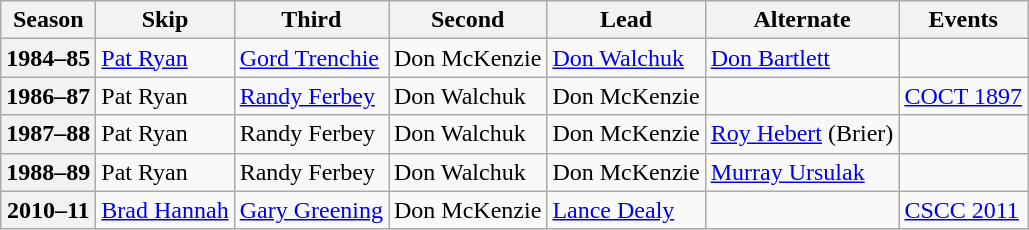<table class="wikitable">
<tr>
<th scope="col">Season</th>
<th scope="col">Skip</th>
<th scope="col">Third</th>
<th scope="col">Second</th>
<th scope="col">Lead</th>
<th scope="col">Alternate</th>
<th scope="col">Events</th>
</tr>
<tr>
<th scope="row">1984–85</th>
<td><a href='#'>Pat Ryan</a></td>
<td><a href='#'>Gord Trenchie</a></td>
<td>Don McKenzie</td>
<td><a href='#'>Don Walchuk</a></td>
<td><a href='#'>Don Bartlett</a></td>
<td> </td>
</tr>
<tr>
<th scope="row">1986–87</th>
<td>Pat Ryan</td>
<td><a href='#'>Randy Ferbey</a></td>
<td>Don Walchuk</td>
<td>Don McKenzie</td>
<td></td>
<td><a href='#'>COCT 1897</a> </td>
</tr>
<tr>
<th scope="row">1987–88</th>
<td>Pat Ryan</td>
<td>Randy Ferbey</td>
<td>Don Walchuk</td>
<td>Don McKenzie</td>
<td><a href='#'>Roy Hebert</a> (Brier)</td>
<td> <br> </td>
</tr>
<tr>
<th scope="row">1988–89</th>
<td>Pat Ryan</td>
<td>Randy Ferbey</td>
<td>Don Walchuk</td>
<td>Don McKenzie</td>
<td><a href='#'>Murray Ursulak</a></td>
<td> <br> </td>
</tr>
<tr>
<th scope="row">2010–11</th>
<td><a href='#'>Brad Hannah</a></td>
<td><a href='#'>Gary Greening</a></td>
<td>Don McKenzie</td>
<td><a href='#'>Lance Dealy</a></td>
<td></td>
<td><a href='#'>CSCC 2011</a> </td>
</tr>
</table>
